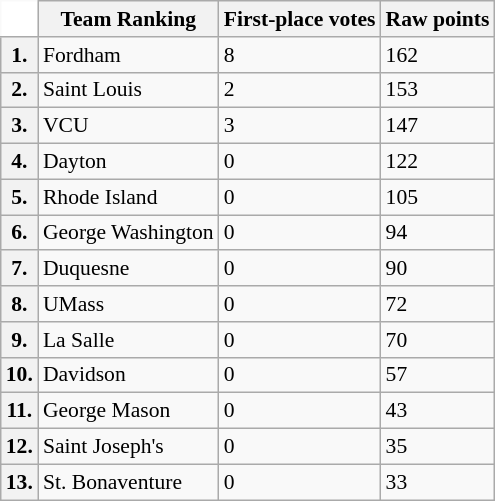<table class="wikitable" style="white-space:nowrap; font-size:90%;">
<tr>
<td ! colspan=1 style="background:white; border-top-style:hidden; border-left-style:hidden;"></td>
<th>Team Ranking</th>
<th>First-place votes</th>
<th>Raw points</th>
</tr>
<tr>
<th>1.</th>
<td>Fordham</td>
<td> 8</td>
<td>162</td>
</tr>
<tr>
<th>2.</th>
<td>Saint Louis</td>
<td> 2</td>
<td>153</td>
</tr>
<tr>
<th>3.</th>
<td>VCU</td>
<td> 3</td>
<td>147</td>
</tr>
<tr>
<th>4.</th>
<td>Dayton</td>
<td> 0</td>
<td>122</td>
</tr>
<tr>
<th>5.</th>
<td>Rhode Island</td>
<td> 0</td>
<td>105</td>
</tr>
<tr>
<th>6.</th>
<td>George Washington</td>
<td> 0</td>
<td>94</td>
</tr>
<tr>
<th>7.</th>
<td>Duquesne</td>
<td> 0</td>
<td>90</td>
</tr>
<tr>
<th>8.</th>
<td>UMass</td>
<td> 0</td>
<td>72</td>
</tr>
<tr>
<th>9.</th>
<td>La Salle</td>
<td> 0</td>
<td>70</td>
</tr>
<tr>
<th>10.</th>
<td>Davidson</td>
<td> 0</td>
<td>57</td>
</tr>
<tr>
<th>11.</th>
<td>George Mason</td>
<td> 0</td>
<td>43</td>
</tr>
<tr>
<th>12.</th>
<td>Saint Joseph's</td>
<td> 0</td>
<td>35</td>
</tr>
<tr>
<th>13.</th>
<td>St. Bonaventure</td>
<td> 0</td>
<td>33</td>
</tr>
</table>
